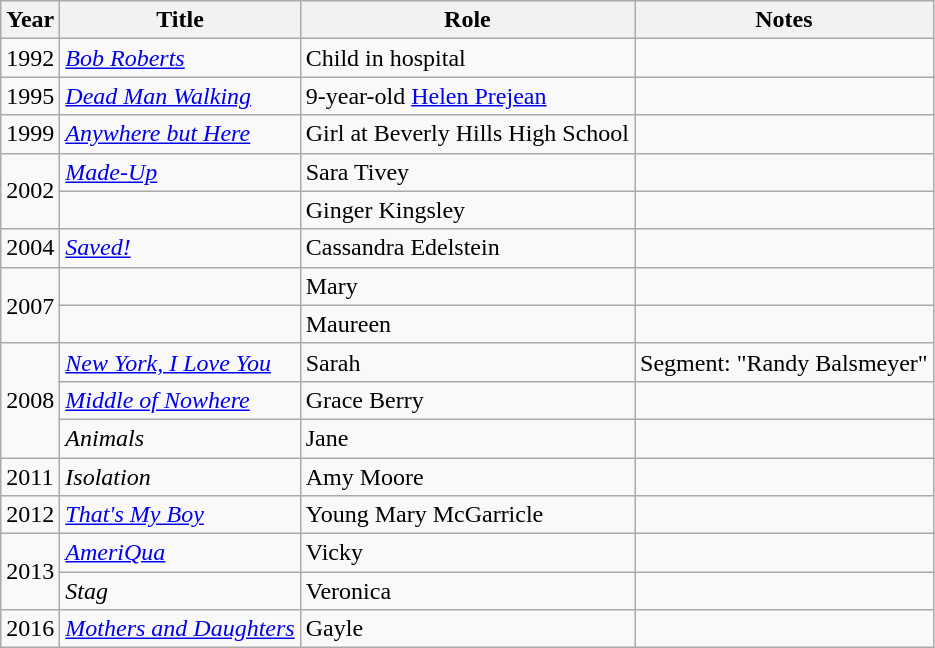<table class="wikitable sortable">
<tr>
<th>Year</th>
<th>Title</th>
<th>Role</th>
<th class="unsortable">Notes</th>
</tr>
<tr>
<td>1992</td>
<td><em><a href='#'>Bob Roberts</a></em></td>
<td>Child in hospital</td>
<td></td>
</tr>
<tr>
<td>1995</td>
<td><em><a href='#'>Dead Man Walking</a></em></td>
<td>9-year-old <a href='#'>Helen Prejean</a></td>
<td></td>
</tr>
<tr>
<td>1999</td>
<td><em><a href='#'>Anywhere but Here</a></em></td>
<td>Girl at Beverly Hills High School</td>
<td></td>
</tr>
<tr>
<td rowspan=2>2002</td>
<td><em><a href='#'>Made-Up</a></em></td>
<td>Sara Tivey</td>
<td></td>
</tr>
<tr>
<td><em></em></td>
<td>Ginger Kingsley</td>
<td></td>
</tr>
<tr>
<td>2004</td>
<td><em><a href='#'>Saved!</a></em></td>
<td>Cassandra Edelstein</td>
<td></td>
</tr>
<tr>
<td rowspan=2>2007</td>
<td><em></em></td>
<td>Mary</td>
<td></td>
</tr>
<tr>
<td><em></em></td>
<td>Maureen</td>
<td></td>
</tr>
<tr>
<td rowspan=3>2008</td>
<td><em><a href='#'>New York, I Love You</a></em></td>
<td>Sarah</td>
<td>Segment: "Randy Balsmeyer"</td>
</tr>
<tr>
<td><em><a href='#'>Middle of Nowhere</a></em></td>
<td>Grace Berry</td>
<td></td>
</tr>
<tr>
<td><em>Animals</em></td>
<td>Jane</td>
<td></td>
</tr>
<tr>
<td>2011</td>
<td><em>Isolation</em></td>
<td>Amy Moore</td>
<td></td>
</tr>
<tr>
<td>2012</td>
<td><em><a href='#'>That's My Boy</a></em></td>
<td>Young Mary McGarricle</td>
<td></td>
</tr>
<tr>
<td rowspan=2>2013</td>
<td><em><a href='#'>AmeriQua</a></em></td>
<td>Vicky</td>
<td></td>
</tr>
<tr>
<td><em>Stag</em></td>
<td>Veronica</td>
<td></td>
</tr>
<tr>
<td>2016</td>
<td><em><a href='#'>Mothers and Daughters</a></em></td>
<td>Gayle</td>
<td></td>
</tr>
</table>
